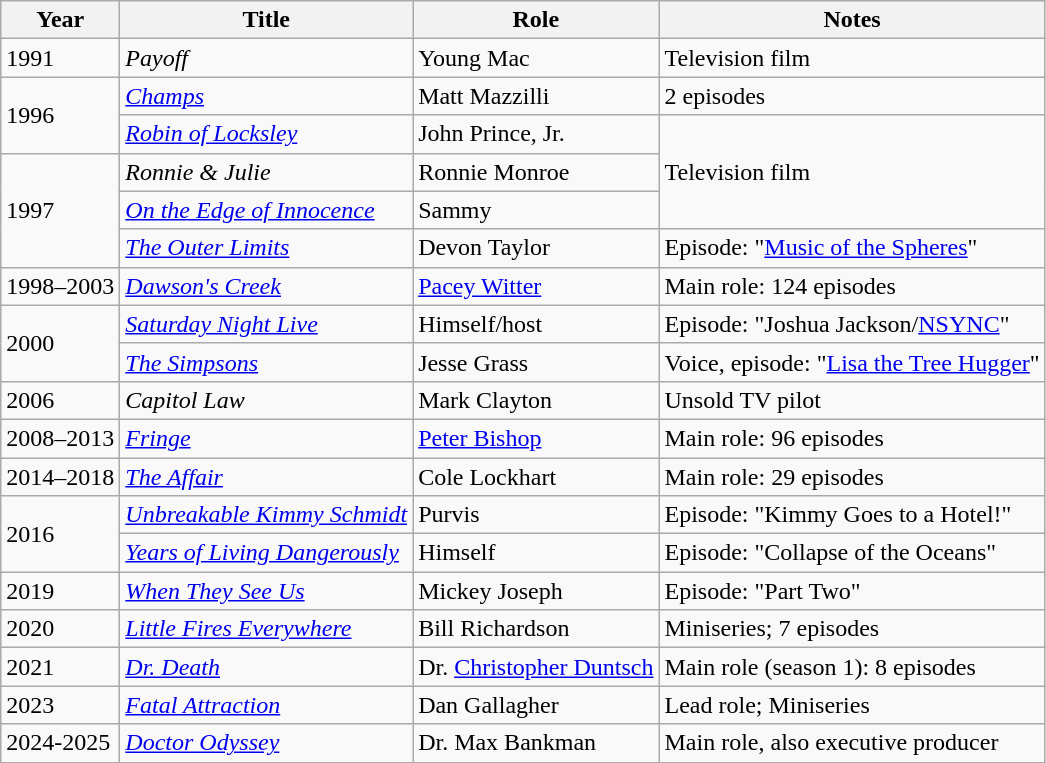<table class="wikitable sortable">
<tr>
<th>Year</th>
<th>Title</th>
<th>Role</th>
<th class=unsortable>Notes</th>
</tr>
<tr>
<td>1991</td>
<td><em>Payoff</em></td>
<td>Young Mac</td>
<td>Television film</td>
</tr>
<tr>
<td rowspan="2">1996</td>
<td><em><a href='#'>Champs</a></em></td>
<td>Matt Mazzilli</td>
<td>2 episodes</td>
</tr>
<tr>
<td><em><a href='#'>Robin of Locksley</a></em></td>
<td>John Prince, Jr.</td>
<td rowspan="3">Television film</td>
</tr>
<tr>
<td rowspan="3">1997</td>
<td><em>Ronnie & Julie</em></td>
<td>Ronnie Monroe</td>
</tr>
<tr>
<td><em><a href='#'>On the Edge of Innocence</a></em></td>
<td>Sammy</td>
</tr>
<tr>
<td data-sort-value="Outer Limits, The"><em><a href='#'>The Outer Limits</a></em></td>
<td>Devon Taylor</td>
<td>Episode: "<a href='#'>Music of the Spheres</a>"</td>
</tr>
<tr>
<td>1998–2003</td>
<td><em><a href='#'>Dawson's Creek</a></em></td>
<td><a href='#'>Pacey Witter</a></td>
<td>Main role: 124 episodes</td>
</tr>
<tr>
<td rowspan="2">2000</td>
<td><em><a href='#'>Saturday Night Live</a></em></td>
<td>Himself/host</td>
<td>Episode: "Joshua Jackson/<a href='#'>NSYNC</a>"</td>
</tr>
<tr>
<td data-sort-value="Simpsons, The"><em><a href='#'>The Simpsons</a></em></td>
<td>Jesse Grass</td>
<td>Voice, episode: "<a href='#'>Lisa the Tree Hugger</a>"</td>
</tr>
<tr>
<td>2006</td>
<td><em>Capitol Law</em></td>
<td>Mark Clayton</td>
<td>Unsold TV pilot</td>
</tr>
<tr>
<td>2008–2013</td>
<td><em><a href='#'>Fringe</a></em></td>
<td><a href='#'>Peter Bishop</a></td>
<td>Main role: 96 episodes</td>
</tr>
<tr>
<td>2014–2018</td>
<td data-sort-value="Affair, The"><em><a href='#'>The Affair</a></em></td>
<td>Cole Lockhart</td>
<td>Main role: 29 episodes</td>
</tr>
<tr>
<td rowspan="2">2016</td>
<td><em><a href='#'>Unbreakable Kimmy Schmidt</a></em></td>
<td>Purvis</td>
<td>Episode: "Kimmy Goes to a Hotel!"</td>
</tr>
<tr>
<td><em><a href='#'>Years of Living Dangerously</a></em></td>
<td>Himself</td>
<td>Episode: "Collapse of the Oceans"</td>
</tr>
<tr>
<td>2019</td>
<td><em><a href='#'>When They See Us</a></em></td>
<td>Mickey Joseph</td>
<td>Episode: "Part Two"</td>
</tr>
<tr>
<td>2020</td>
<td><em><a href='#'>Little Fires Everywhere</a></em></td>
<td>Bill Richardson</td>
<td>Miniseries; 7 episodes</td>
</tr>
<tr>
<td>2021</td>
<td><em><a href='#'>Dr. Death</a></em></td>
<td>Dr. <a href='#'>Christopher Duntsch</a></td>
<td>Main role (season 1): 8 episodes</td>
</tr>
<tr>
<td>2023</td>
<td><em><a href='#'>Fatal Attraction</a></em></td>
<td>Dan Gallagher</td>
<td>Lead role; Miniseries</td>
</tr>
<tr>
<td>2024-2025</td>
<td><em><a href='#'>Doctor Odyssey</a></em></td>
<td>Dr. Max Bankman</td>
<td>Main role, also executive producer</td>
</tr>
</table>
